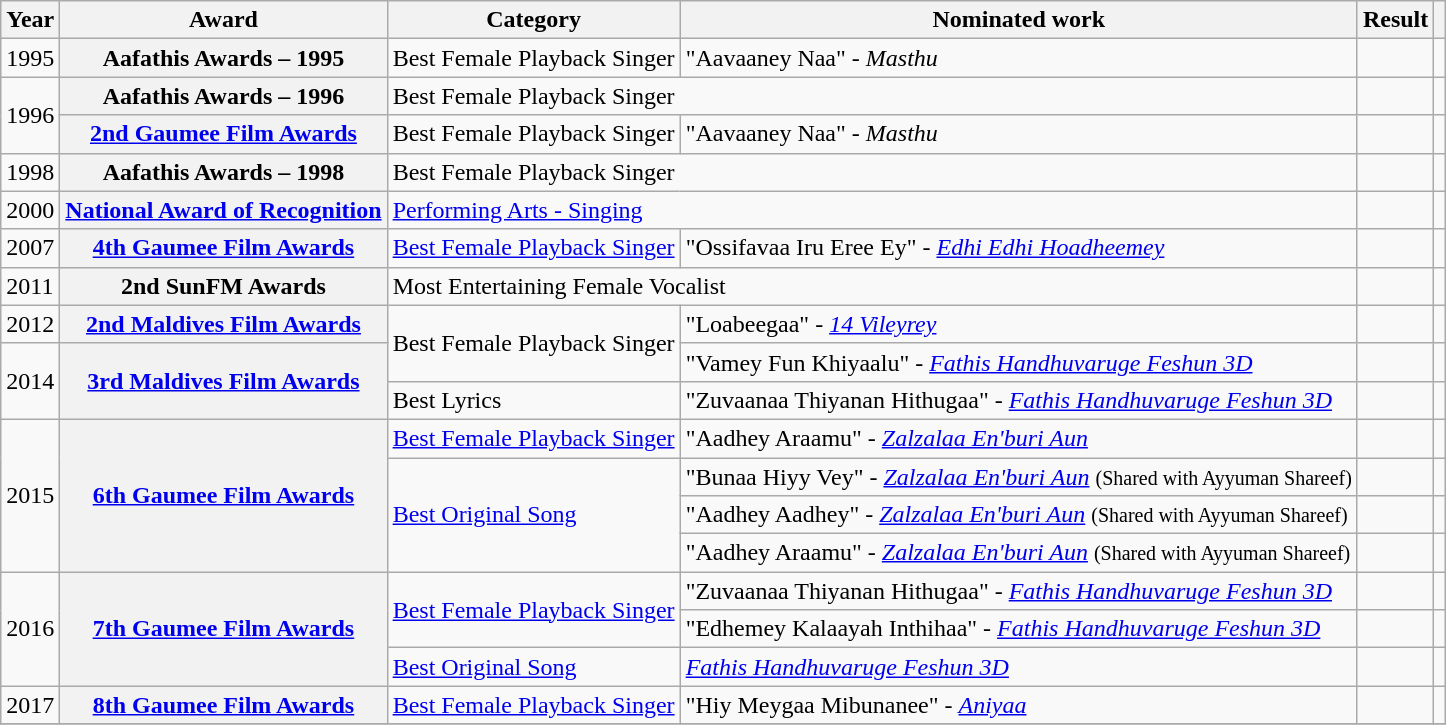<table class="wikitable plainrowheaders sortable">
<tr>
<th scope="col">Year</th>
<th scope="col">Award</th>
<th scope="col">Category</th>
<th scope="col">Nominated work</th>
<th scope="col">Result</th>
<th scope="col" class="unsortable"></th>
</tr>
<tr>
<td>1995</td>
<th scope="row">Aafathis Awards – 1995</th>
<td>Best Female Playback Singer</td>
<td>"Aavaaney Naa" - <em>Masthu</em></td>
<td></td>
<td style="text-align:center;"></td>
</tr>
<tr>
<td rowspan="2">1996</td>
<th scope="row">Aafathis Awards – 1996</th>
<td colspan="2">Best Female Playback Singer</td>
<td></td>
<td style="text-align:center;"></td>
</tr>
<tr>
<th scope="row"><a href='#'>2nd Gaumee Film Awards</a></th>
<td>Best Female Playback Singer</td>
<td>"Aavaaney Naa" - <em>Masthu</em></td>
<td></td>
<td style="text-align:center;"></td>
</tr>
<tr>
<td>1998</td>
<th scope="row">Aafathis Awards – 1998</th>
<td colspan="2">Best Female Playback Singer</td>
<td></td>
<td style="text-align:center;"></td>
</tr>
<tr>
<td>2000</td>
<th scope="row"><a href='#'>National Award of Recognition</a></th>
<td colspan="2"><a href='#'>Performing Arts - Singing</a></td>
<td></td>
<td style="text-align:center;"></td>
</tr>
<tr>
<td>2007</td>
<th scope="row"><a href='#'>4th Gaumee Film Awards</a></th>
<td><a href='#'>Best Female Playback Singer</a></td>
<td>"Ossifavaa Iru Eree Ey" - <em><a href='#'>Edhi Edhi Hoadheemey</a></em></td>
<td></td>
<td style="text-align:center;"></td>
</tr>
<tr>
<td>2011</td>
<th scope="row">2nd SunFM Awards</th>
<td colspan="2">Most Entertaining Female Vocalist</td>
<td></td>
<td style="text-align:center;"></td>
</tr>
<tr>
<td>2012</td>
<th scope="row"><a href='#'>2nd Maldives Film Awards</a></th>
<td rowspan="2">Best Female Playback Singer</td>
<td>"Loabeegaa" - <em><a href='#'>14 Vileyrey</a></em></td>
<td></td>
<td style="text-align:center;"></td>
</tr>
<tr>
<td rowspan="2">2014</td>
<th scope="row" rowspan="2"><a href='#'>3rd Maldives Film Awards</a></th>
<td>"Vamey Fun Khiyaalu" - <em><a href='#'>Fathis Handhuvaruge Feshun 3D</a></em></td>
<td></td>
<td style="text-align:center;"></td>
</tr>
<tr>
<td>Best Lyrics</td>
<td>"Zuvaanaa Thiyanan Hithugaa" - <em><a href='#'>Fathis Handhuvaruge Feshun 3D</a></em></td>
<td></td>
<td style="text-align:center;"></td>
</tr>
<tr>
<td rowspan="4">2015</td>
<th scope="row" rowspan="4"><a href='#'>6th Gaumee Film Awards</a></th>
<td><a href='#'>Best Female Playback Singer</a></td>
<td>"Aadhey Araamu" - <em><a href='#'>Zalzalaa En'buri Aun</a></em></td>
<td></td>
<td style="text-align:center;"></td>
</tr>
<tr>
<td rowspan="3"><a href='#'>Best Original Song</a></td>
<td>"Bunaa Hiyy Vey" - <em><a href='#'>Zalzalaa En'buri Aun</a></em> <small>(Shared with Ayyuman Shareef)</small></td>
<td></td>
<td style="text-align:center;"></td>
</tr>
<tr>
<td>"Aadhey Aadhey" - <em><a href='#'>Zalzalaa En'buri Aun</a></em> <small>(Shared with Ayyuman Shareef)</small></td>
<td></td>
<td style="text-align:center;"></td>
</tr>
<tr>
<td>"Aadhey Araamu" - <em><a href='#'>Zalzalaa En'buri Aun</a></em> <small>(Shared with Ayyuman Shareef)</small></td>
<td></td>
<td style="text-align:center;"></td>
</tr>
<tr>
<td rowspan="3">2016</td>
<th scope="row" rowspan="3"><a href='#'>7th Gaumee Film Awards</a></th>
<td rowspan="2"><a href='#'>Best Female Playback Singer</a></td>
<td>"Zuvaanaa Thiyanan Hithugaa" - <em><a href='#'>Fathis Handhuvaruge Feshun 3D</a></em></td>
<td></td>
<td style="text-align:center;"></td>
</tr>
<tr>
<td>"Edhemey Kalaayah Inthihaa" - <em><a href='#'>Fathis Handhuvaruge Feshun 3D</a></em></td>
<td></td>
<td style="text-align:center;"></td>
</tr>
<tr>
<td><a href='#'>Best Original Song</a></td>
<td><em><a href='#'>Fathis Handhuvaruge Feshun 3D</a></em></td>
<td></td>
<td style="text-align:center;"></td>
</tr>
<tr>
<td>2017</td>
<th scope="row"><a href='#'>8th Gaumee Film Awards</a></th>
<td><a href='#'>Best Female Playback Singer</a></td>
<td>"Hiy Meygaa Mibunanee" - <em><a href='#'>Aniyaa</a></em></td>
<td></td>
<td style="text-align:center;"></td>
</tr>
<tr>
</tr>
</table>
